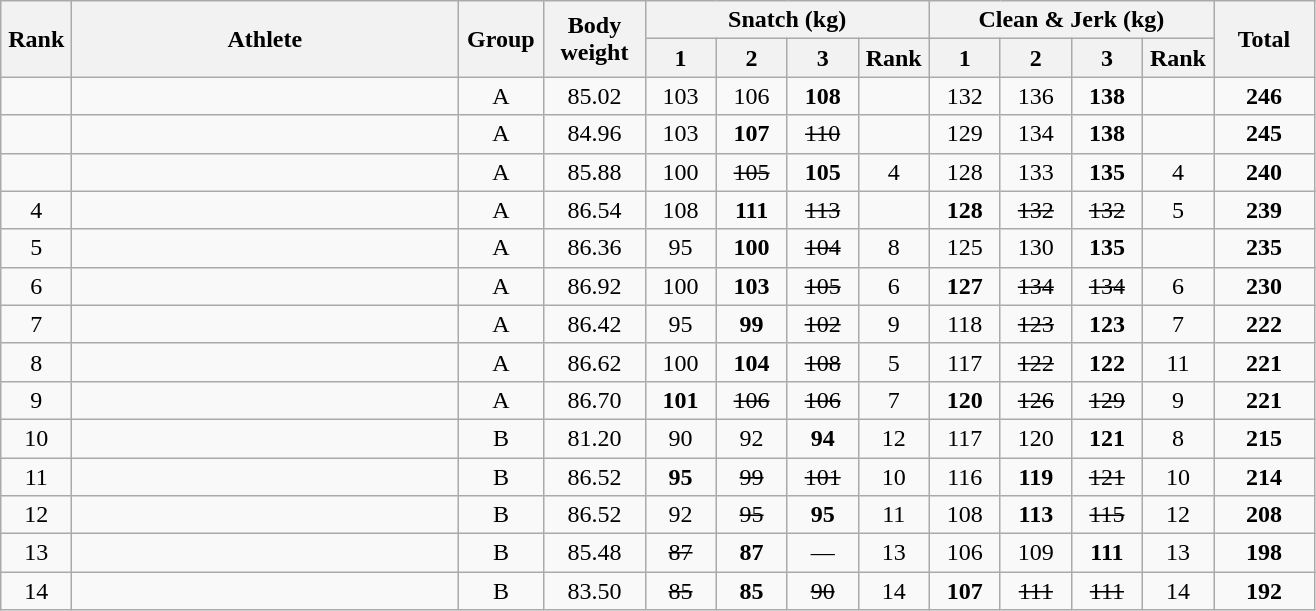<table class = "wikitable" style="text-align:center;">
<tr>
<th rowspan=2 width=40>Rank</th>
<th rowspan=2 width=250>Athlete</th>
<th rowspan=2 width=50>Group</th>
<th rowspan=2 width=60>Body weight</th>
<th colspan=4>Snatch (kg)</th>
<th colspan=4>Clean & Jerk (kg)</th>
<th rowspan=2 width=60>Total</th>
</tr>
<tr>
<th width=40>1</th>
<th width=40>2</th>
<th width=40>3</th>
<th width=40>Rank</th>
<th width=40>1</th>
<th width=40>2</th>
<th width=40>3</th>
<th width=40>Rank</th>
</tr>
<tr>
<td></td>
<td align=left></td>
<td>A</td>
<td>85.02</td>
<td>103</td>
<td>106</td>
<td><strong>108</strong></td>
<td></td>
<td>132</td>
<td>136</td>
<td><strong>138</strong></td>
<td></td>
<td><strong>246</strong></td>
</tr>
<tr>
<td></td>
<td align=left></td>
<td>A</td>
<td>84.96</td>
<td>103</td>
<td><strong>107</strong></td>
<td><s>110</s></td>
<td></td>
<td>129</td>
<td>134</td>
<td><strong>138</strong></td>
<td></td>
<td><strong>245</strong></td>
</tr>
<tr>
<td></td>
<td align=left></td>
<td>A</td>
<td>85.88</td>
<td>100</td>
<td><s>105</s></td>
<td><strong>105</strong></td>
<td>4</td>
<td>128</td>
<td>133</td>
<td><strong>135</strong></td>
<td>4</td>
<td><strong>240</strong></td>
</tr>
<tr>
<td>4</td>
<td align=left></td>
<td>A</td>
<td>86.54</td>
<td>108</td>
<td><strong>111</strong></td>
<td><s>113</s></td>
<td></td>
<td><strong>128</strong></td>
<td><s>132</s></td>
<td><s>132</s></td>
<td>5</td>
<td><strong>239</strong></td>
</tr>
<tr>
<td>5</td>
<td align=left></td>
<td>A</td>
<td>86.36</td>
<td>95</td>
<td><strong>100</strong></td>
<td><s>104</s></td>
<td>8</td>
<td>125</td>
<td>130</td>
<td><strong>135</strong></td>
<td></td>
<td><strong>235</strong></td>
</tr>
<tr>
<td>6</td>
<td align=left></td>
<td>A</td>
<td>86.92</td>
<td>100</td>
<td><strong>103</strong></td>
<td><s>105</s></td>
<td>6</td>
<td><strong>127</strong></td>
<td><s>134</s></td>
<td><s>134</s></td>
<td>6</td>
<td><strong>230</strong></td>
</tr>
<tr>
<td>7</td>
<td align=left></td>
<td>A</td>
<td>86.42</td>
<td>95</td>
<td><strong>99</strong></td>
<td><s>102</s></td>
<td>9</td>
<td>118</td>
<td><s>123</s></td>
<td><strong>123</strong></td>
<td>7</td>
<td><strong>222</strong></td>
</tr>
<tr>
<td>8</td>
<td align=left></td>
<td>A</td>
<td>86.62</td>
<td>100</td>
<td><strong>104</strong></td>
<td><s>108</s></td>
<td>5</td>
<td>117</td>
<td><s>122</s></td>
<td><strong>122</strong></td>
<td>11</td>
<td><strong>221</strong></td>
</tr>
<tr>
<td>9</td>
<td align=left></td>
<td>A</td>
<td>86.70</td>
<td><strong>101</strong></td>
<td><s>106</s></td>
<td><s>106</s></td>
<td>7</td>
<td><strong>120</strong></td>
<td><s>126</s></td>
<td><s>129</s></td>
<td>9</td>
<td><strong>221</strong></td>
</tr>
<tr>
<td>10</td>
<td align=left></td>
<td>B</td>
<td>81.20</td>
<td>90</td>
<td>92</td>
<td><strong>94</strong></td>
<td>12</td>
<td>117</td>
<td>120</td>
<td><strong>121</strong></td>
<td>8</td>
<td><strong>215</strong></td>
</tr>
<tr>
<td>11</td>
<td align=left></td>
<td>B</td>
<td>86.52</td>
<td><strong>95</strong></td>
<td><s>99</s></td>
<td><s>101</s></td>
<td>10</td>
<td>116</td>
<td><strong>119</strong></td>
<td><s>121</s></td>
<td>10</td>
<td><strong>214</strong></td>
</tr>
<tr>
<td>12</td>
<td align=left></td>
<td>B</td>
<td>86.52</td>
<td>92</td>
<td><s>95</s></td>
<td><strong>95</strong></td>
<td>11</td>
<td>108</td>
<td><strong>113</strong></td>
<td><s>115</s></td>
<td>12</td>
<td><strong>208</strong></td>
</tr>
<tr>
<td>13</td>
<td align=left></td>
<td>B</td>
<td>85.48</td>
<td><s>87</s></td>
<td><strong>87</strong></td>
<td>—</td>
<td>13</td>
<td>106</td>
<td>109</td>
<td><strong>111</strong></td>
<td>13</td>
<td><strong>198</strong></td>
</tr>
<tr>
<td>14</td>
<td align=left></td>
<td>B</td>
<td>83.50</td>
<td><s>85</s></td>
<td><strong>85</strong></td>
<td><s>90</s></td>
<td>14</td>
<td><strong>107</strong></td>
<td><s>111</s></td>
<td><s>111</s></td>
<td>14</td>
<td><strong>192</strong></td>
</tr>
</table>
